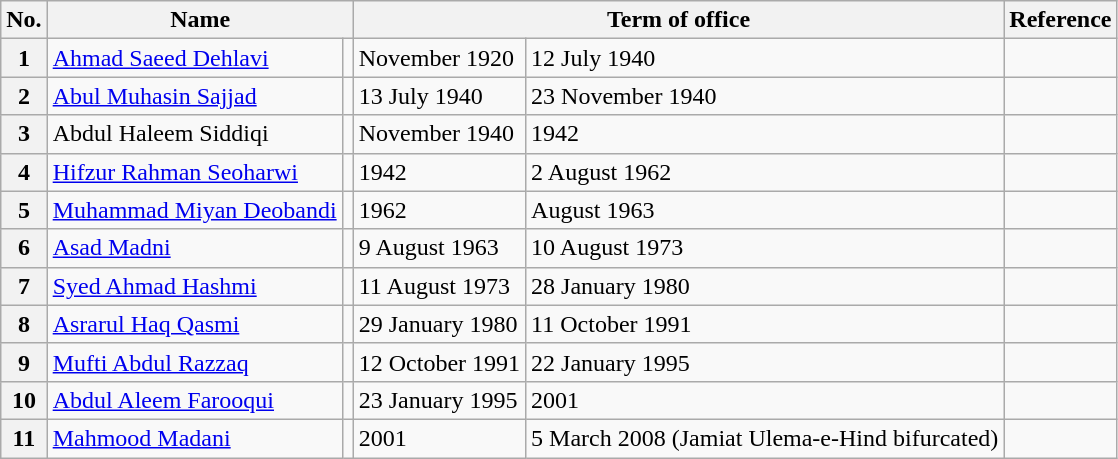<table class="wikitable">
<tr>
<th>No.</th>
<th colspan=2>Name</th>
<th colspan=2>Term of office</th>
<th>Reference</th>
</tr>
<tr>
<th>1</th>
<td><a href='#'>Ahmad Saeed Dehlavi</a></td>
<td></td>
<td>November 1920</td>
<td>12 July 1940</td>
<td></td>
</tr>
<tr>
<th>2</th>
<td><a href='#'>Abul Muhasin Sajjad</a></td>
<td></td>
<td>13 July 1940</td>
<td>23 November 1940</td>
<td></td>
</tr>
<tr>
<th>3</th>
<td>Abdul Haleem Siddiqi</td>
<td></td>
<td>November 1940</td>
<td>1942</td>
<td></td>
</tr>
<tr>
<th>4</th>
<td><a href='#'>Hifzur Rahman Seoharwi</a></td>
<td></td>
<td>1942</td>
<td>2 August 1962</td>
<td></td>
</tr>
<tr>
<th>5</th>
<td><a href='#'>Muhammad Miyan Deobandi</a></td>
<td></td>
<td>1962</td>
<td>August 1963</td>
<td></td>
</tr>
<tr>
<th>6</th>
<td><a href='#'>Asad Madni</a></td>
<td></td>
<td>9 August 1963</td>
<td>10 August 1973</td>
<td></td>
</tr>
<tr>
<th>7</th>
<td><a href='#'>Syed Ahmad Hashmi</a></td>
<td></td>
<td>11 August 1973</td>
<td>28 January 1980</td>
<td></td>
</tr>
<tr>
<th>8</th>
<td><a href='#'>Asrarul Haq Qasmi</a></td>
<td></td>
<td>29 January 1980</td>
<td>11 October 1991</td>
<td></td>
</tr>
<tr>
<th>9</th>
<td><a href='#'>Mufti Abdul Razzaq</a></td>
<td></td>
<td>12 October 1991</td>
<td>22 January 1995</td>
<td></td>
</tr>
<tr>
<th>10</th>
<td><a href='#'>Abdul Aleem Farooqui</a></td>
<td></td>
<td>23 January 1995</td>
<td>2001</td>
<td></td>
</tr>
<tr>
<th>11</th>
<td><a href='#'>Mahmood Madani</a></td>
<td></td>
<td>2001</td>
<td>5 March 2008 (Jamiat Ulema-e-Hind bifurcated)</td>
<td></td>
</tr>
</table>
